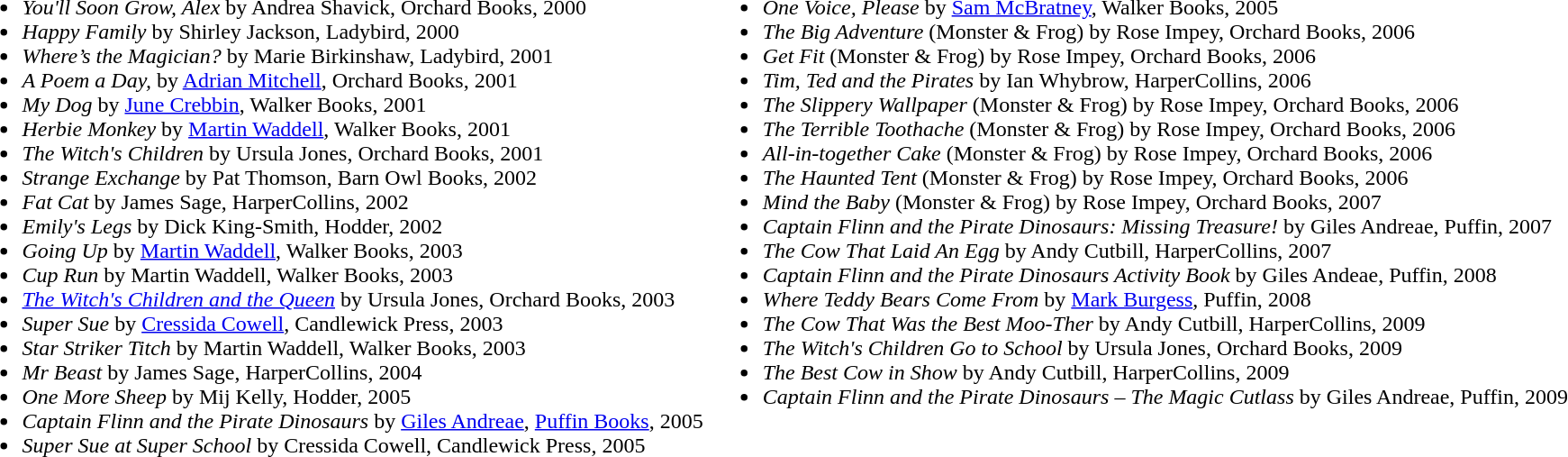<table>
<tr>
<td valign=top><br><ul><li><em>You'll Soon Grow, Alex</em> by Andrea Shavick, Orchard Books, 2000</li><li><em>Happy Family</em> by Shirley Jackson, Ladybird, 2000</li><li><em>Where’s the Magician?</em> by Marie Birkinshaw, Ladybird, 2001</li><li><em>A Poem a Day,</em> by <a href='#'>Adrian Mitchell</a>, Orchard Books, 2001</li><li><em>My Dog</em> by <a href='#'>June Crebbin</a>, Walker Books, 2001</li><li><em>Herbie Monkey</em> by <a href='#'>Martin Waddell</a>, Walker Books, 2001</li><li><em>The Witch's Children</em> by Ursula Jones, Orchard Books, 2001</li><li><em>Strange Exchange</em> by Pat Thomson, Barn Owl Books, 2002</li><li><em>Fat Cat</em> by James Sage, HarperCollins, 2002</li><li><em>Emily's Legs</em> by Dick King-Smith, Hodder, 2002</li><li><em>Going Up</em> by <a href='#'>Martin Waddell</a>, Walker Books, 2003</li><li><em>Cup Run</em> by Martin Waddell, Walker Books, 2003</li><li><em><a href='#'>The Witch's Children and the Queen</a></em> by Ursula Jones, Orchard Books, 2003</li><li><em>Super Sue</em> by <a href='#'>Cressida Cowell</a>, Candlewick Press, 2003</li><li><em>Star Striker Titch</em> by Martin Waddell, Walker Books, 2003</li><li><em>Mr Beast</em> by James Sage, HarperCollins, 2004</li><li><em>One More Sheep</em> by Mij Kelly, Hodder, 2005</li><li><em>Captain Flinn and the Pirate Dinosaurs</em> by <a href='#'>Giles Andreae</a>, <a href='#'>Puffin Books</a>, 2005</li><li><em>Super Sue at Super School</em> by Cressida Cowell, Candlewick Press, 2005</li></ul></td>
<td valign=top><br><ul><li><em>One Voice, Please</em> by <a href='#'>Sam McBratney</a>, Walker Books, 2005</li><li><em>The Big Adventure</em> (Monster & Frog) by Rose Impey, Orchard Books, 2006</li><li><em>Get Fit</em> (Monster & Frog) by Rose Impey, Orchard Books, 2006</li><li><em>Tim, Ted and the Pirates</em> by Ian Whybrow, HarperCollins, 2006</li><li><em>The Slippery Wallpaper</em> (Monster & Frog) by Rose Impey, Orchard Books, 2006</li><li><em>The Terrible Toothache</em> (Monster & Frog) by Rose Impey, Orchard Books, 2006</li><li><em>All-in-together Cake</em> (Monster & Frog) by Rose Impey, Orchard Books, 2006</li><li><em>The Haunted Tent</em> (Monster & Frog) by Rose Impey, Orchard Books, 2006</li><li><em>Mind the Baby</em> (Monster & Frog) by Rose Impey, Orchard Books, 2007</li><li><em>Captain Flinn and the Pirate Dinosaurs: Missing Treasure!</em> by Giles Andreae, Puffin, 2007</li><li><em>The Cow That Laid An Egg</em> by Andy Cutbill, HarperCollins, 2007</li><li><em>Captain Flinn and the Pirate Dinosaurs Activity Book</em> by Giles Andeae, Puffin, 2008</li><li><em>Where Teddy Bears Come From</em> by <a href='#'>Mark Burgess</a>, Puffin, 2008</li><li><em>The Cow That Was the Best Moo-Ther</em> by Andy Cutbill, HarperCollins, 2009</li><li><em>The Witch's Children Go to School</em> by Ursula Jones, Orchard Books, 2009</li><li><em>The Best Cow in Show</em> by Andy Cutbill, HarperCollins, 2009</li><li><em>Captain Flinn and the Pirate Dinosaurs – The Magic Cutlass</em> by Giles Andreae, Puffin, 2009</li></ul></td>
</tr>
</table>
